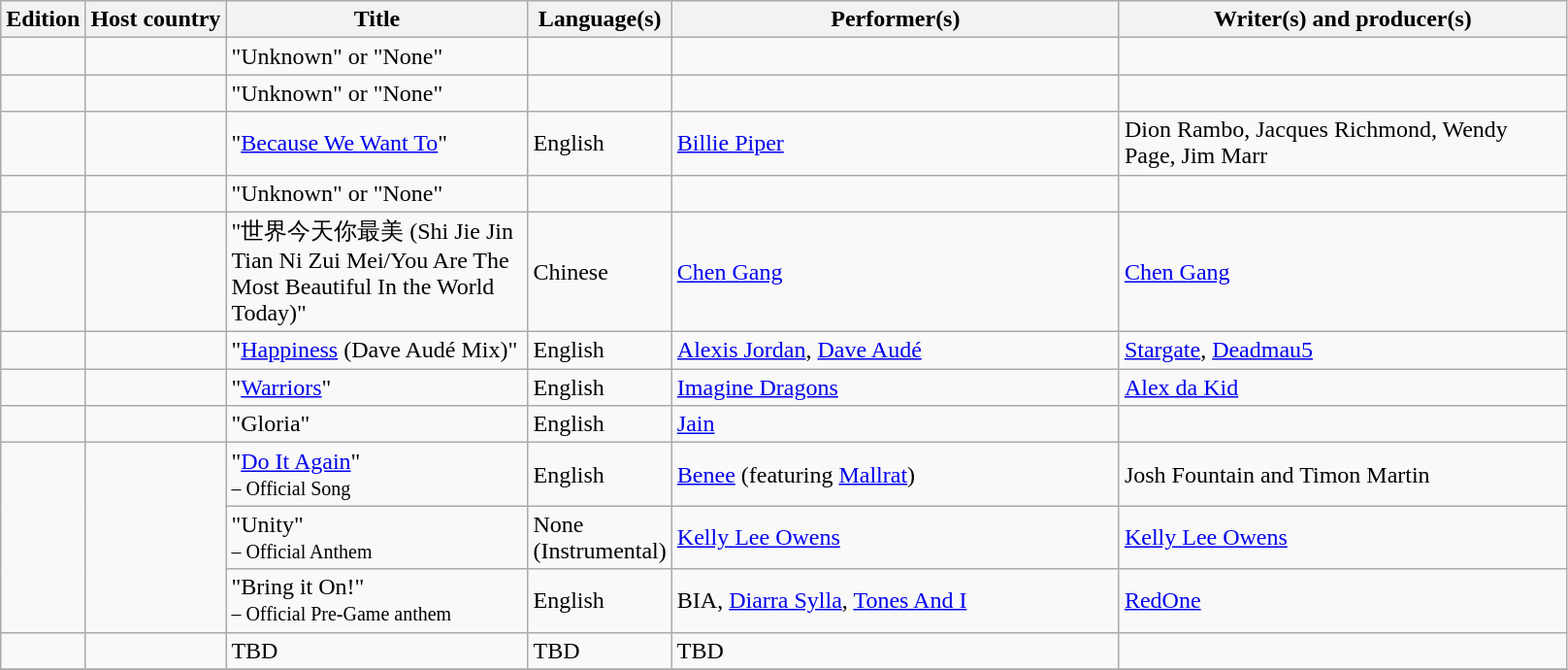<table class="wikitable sortable">
<tr>
<th>Edition</th>
<th>Host country</th>
<th width=200>Title</th>
<th>Language(s)</th>
<th width=300>Performer(s)</th>
<th width=300>Writer(s) and producer(s)</th>
</tr>
<tr>
<td></td>
<td></td>
<td>"Unknown" or "None"</td>
<td></td>
<td></td>
<td></td>
</tr>
<tr>
<td></td>
<td></td>
<td>"Unknown" or "None"</td>
<td></td>
<td></td>
<td></td>
</tr>
<tr>
<td></td>
<td></td>
<td>"<a href='#'>Because We Want To</a>"</td>
<td>English</td>
<td><a href='#'>Billie Piper</a></td>
<td>Dion Rambo, Jacques Richmond, Wendy Page, Jim Marr</td>
</tr>
<tr>
<td></td>
<td></td>
<td>"Unknown" or "None"</td>
<td></td>
<td></td>
<td></td>
</tr>
<tr>
<td></td>
<td></td>
<td>"世界今天你最美 (Shi Jie Jin Tian Ni Zui Mei/You Are The Most Beautiful In the World Today)"</td>
<td>Chinese</td>
<td><a href='#'>Chen Gang</a></td>
<td><a href='#'>Chen Gang</a></td>
</tr>
<tr>
<td></td>
<td></td>
<td>"<a href='#'>Happiness</a> (Dave Audé Mix)"</td>
<td>English</td>
<td><a href='#'>Alexis Jordan</a>, <a href='#'>Dave Audé</a></td>
<td><a href='#'>Stargate</a>, <a href='#'>Deadmau5</a></td>
</tr>
<tr>
<td></td>
<td></td>
<td>"<a href='#'>Warriors</a>"</td>
<td>English</td>
<td><a href='#'>Imagine Dragons</a></td>
<td><a href='#'>Alex da Kid</a></td>
</tr>
<tr>
<td></td>
<td></td>
<td>"Gloria"</td>
<td>English</td>
<td><a href='#'>Jain</a></td>
<td></td>
</tr>
<tr>
<td rowspan="3"></td>
<td rowspan="3"> <br> </td>
<td>"<a href='#'>Do It Again</a>"<br><small>– Official Song</small></td>
<td>English</td>
<td><a href='#'>Benee</a> (featuring <a href='#'>Mallrat</a>)</td>
<td>Josh Fountain and Timon Martin</td>
</tr>
<tr>
<td>"Unity" <br><small>– Official Anthem</small></td>
<td>None<br>(Instrumental)</td>
<td><a href='#'>Kelly Lee Owens</a></td>
<td><a href='#'>Kelly Lee Owens</a></td>
</tr>
<tr>
<td>"Bring it On!" <br><small>– Official Pre-Game anthem</small> </td>
<td>English</td>
<td>BIA, <a href='#'>Diarra Sylla</a>, <a href='#'>Tones And I</a></td>
<td><a href='#'>RedOne</a> </td>
</tr>
<tr>
<td></td>
<td></td>
<td>TBD</td>
<td>TBD</td>
<td>TBD</td>
<td></td>
</tr>
<tr>
</tr>
</table>
